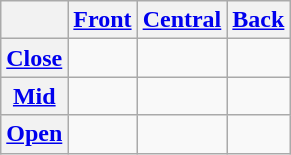<table class="wikitable" style="text-align:center">
<tr>
<th></th>
<th><a href='#'>Front</a></th>
<th><a href='#'>Central</a></th>
<th><a href='#'>Back</a></th>
</tr>
<tr align="center">
<th><a href='#'>Close</a></th>
<td></td>
<td></td>
<td></td>
</tr>
<tr align="center">
<th><a href='#'>Mid</a></th>
<td></td>
<td></td>
<td></td>
</tr>
<tr align="center">
<th><a href='#'>Open</a></th>
<td></td>
<td></td>
<td></td>
</tr>
</table>
